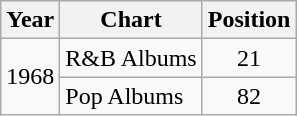<table class="wikitable">
<tr>
<th>Year</th>
<th>Chart</th>
<th>Position</th>
</tr>
<tr>
<td rowspan="2">1968</td>
<td>R&B Albums</td>
<td align="center">21</td>
</tr>
<tr>
<td>Pop Albums</td>
<td align="center">82</td>
</tr>
</table>
